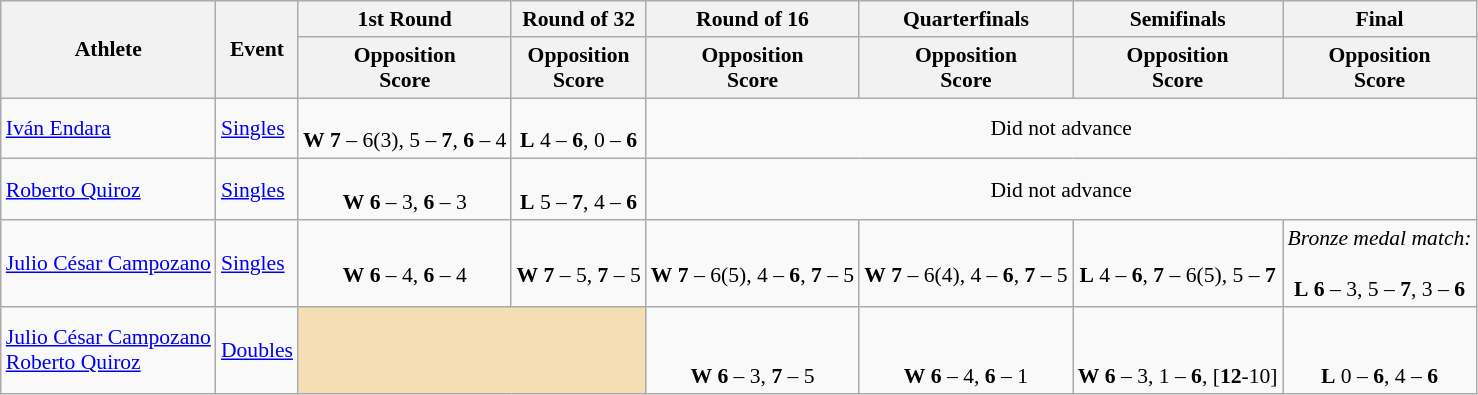<table class="wikitable" border="1" style="font-size:90%">
<tr>
<th rowspan=2>Athlete</th>
<th rowspan=2>Event</th>
<th>1st Round</th>
<th>Round of 32</th>
<th>Round of 16</th>
<th>Quarterfinals</th>
<th>Semifinals</th>
<th>Final</th>
</tr>
<tr>
<th>Opposition<br>Score</th>
<th>Opposition<br>Score</th>
<th>Opposition<br>Score</th>
<th>Opposition<br>Score</th>
<th>Opposition<br>Score</th>
<th>Opposition<br>Score</th>
</tr>
<tr>
<td><a href='#'>Iván Endara</a></td>
<td><a href='#'>Singles</a></td>
<td align=center><br><strong>W</strong> <strong>7</strong> – 6(3), 5 – <strong>7</strong>, <strong>6</strong> – 4</td>
<td align=center><br><strong>L</strong> 4 – <strong>6</strong>, 0 – <strong>6</strong></td>
<td align="center" colspan="7">Did not advance</td>
</tr>
<tr>
<td><a href='#'>Roberto Quiroz</a></td>
<td><a href='#'>Singles</a></td>
<td align=center><br><strong>W</strong> <strong>6</strong> – 3, <strong>6</strong> – 3</td>
<td align=center><br><strong>L</strong> 5 – <strong>7</strong>, 4 – <strong>6</strong></td>
<td align="center" colspan="7">Did not advance</td>
</tr>
<tr>
<td><a href='#'>Julio César Campozano</a></td>
<td><a href='#'>Singles</a></td>
<td align=center><br><strong>W</strong> <strong>6</strong> – 4, <strong>6</strong> – 4</td>
<td align=center><br><strong>W</strong> <strong>7</strong> – 5, <strong>7</strong> – 5</td>
<td align=center><br><strong>W</strong> <strong>7</strong> – 6(5), 4 – <strong>6</strong>, <strong>7</strong> – 5</td>
<td align=center><br><strong>W</strong> <strong>7</strong> – 6(4), 4 – <strong>6</strong>, <strong>7</strong> – 5</td>
<td align=center><br><strong>L</strong> 4 – <strong>6</strong>, <strong>7</strong> – 6(5), 5 – <strong>7</strong></td>
<td align=center><em>Bronze medal match:</em><br><br><strong>L</strong> <strong>6</strong> – 3, 5 – <strong>7</strong>, 3 – <strong>6</strong></td>
</tr>
<tr>
<td><a href='#'>Julio César Campozano</a><br><a href='#'>Roberto Quiroz</a></td>
<td><a href='#'>Doubles</a></td>
<td align=center bgcolor=wheat colspan=2></td>
<td align=center><br><br><strong>W</strong> <strong>6</strong> – 3,  <strong>7</strong> – 5</td>
<td align=center><br><br><strong>W</strong> <strong>6</strong> – 4,  <strong>6</strong> – 1</td>
<td align=center><br><br><strong>W</strong> <strong>6</strong> – 3, 1 – <strong>6</strong>,  [<strong>12</strong>-10]</td>
<td align=center><br><br><strong>L</strong> 0 – <strong>6</strong>, 4 – <strong>6</strong><br></td>
</tr>
</table>
